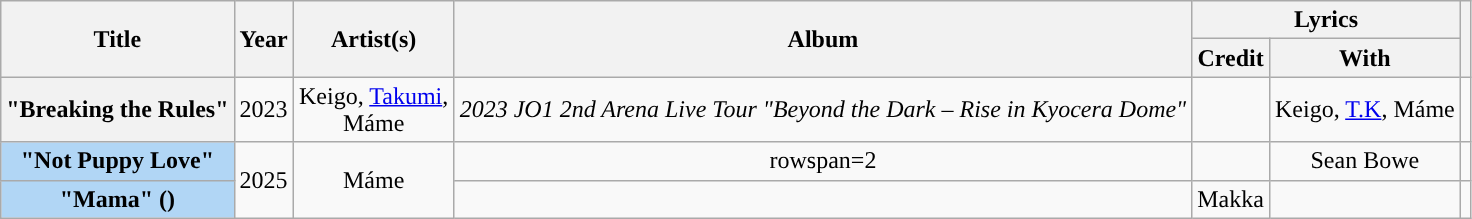<table class="wikitable sortable plainrowheaders" style="text-align:center">
<tr>
<th scope="col" rowspan=2>Title</th>
<th scope="col" rowspan=2>Year</th>
<th scope="col" rowspan=2 width=100>Artist(s)</th>
<th scope="col" rowspan=2>Album</th>
<th scope="col" colspan=2>Lyrics</th>
<th scope="col" rowspan=2 class="unsortable"></th>
</tr>
<tr>
<th scope="col">Credit</th>
<th scope="col" class="unsortable">With</th>
</tr>
<tr>
<th scope="row">"Breaking the Rules"</th>
<td>2023</td>
<td>Keigo, <a href='#'>Takumi</a>, Máme</td>
<td><em>2023 JO1 2nd Arena Live Tour "Beyond the Dark – Rise in Kyocera Dome"</em></td>
<td></td>
<td>Keigo, <a href='#'>T.K</a>, Máme</td>
<td></td>
</tr>
<tr>
<th scope="row" style="background-color:#b1d6f5">"Not Puppy Love" </th>
<td rowspan=2>2025</td>
<td rowspan=2>Máme</td>
<td>rowspan=2  </td>
<td></td>
<td>Sean Bowe</td>
<td></td>
</tr>
<tr>
<th scope="row" style="background-color:#b1d6f5">"Mama" () </th>
<td></td>
<td>Makka</td>
<td></td>
</tr>
</table>
